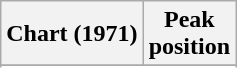<table class="wikitable plainrowheaders" style="text-align:center">
<tr>
<th scope="col">Chart (1971)</th>
<th scope="col">Peak<br>position</th>
</tr>
<tr>
</tr>
<tr>
</tr>
<tr>
</tr>
</table>
